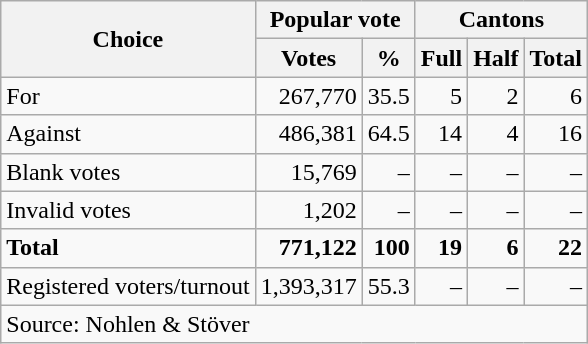<table class=wikitable style=text-align:right>
<tr>
<th rowspan=2>Choice</th>
<th colspan=2>Popular vote</th>
<th colspan=3>Cantons</th>
</tr>
<tr>
<th>Votes</th>
<th>%</th>
<th>Full</th>
<th>Half</th>
<th>Total</th>
</tr>
<tr>
<td align=left>For</td>
<td>267,770</td>
<td>35.5</td>
<td>5</td>
<td>2</td>
<td>6</td>
</tr>
<tr>
<td align=left>Against</td>
<td>486,381</td>
<td>64.5</td>
<td>14</td>
<td>4</td>
<td>16</td>
</tr>
<tr>
<td align=left>Blank votes</td>
<td>15,769</td>
<td>–</td>
<td>–</td>
<td>–</td>
<td>–</td>
</tr>
<tr>
<td align=left>Invalid votes</td>
<td>1,202</td>
<td>–</td>
<td>–</td>
<td>–</td>
<td>–</td>
</tr>
<tr>
<td align=left><strong>Total</strong></td>
<td><strong>771,122</strong></td>
<td><strong>100</strong></td>
<td><strong>19</strong></td>
<td><strong>6</strong></td>
<td><strong>22</strong></td>
</tr>
<tr>
<td align=left>Registered voters/turnout</td>
<td>1,393,317</td>
<td>55.3</td>
<td>–</td>
<td>–</td>
<td>–</td>
</tr>
<tr>
<td align=left colspan=6>Source: Nohlen & Stöver</td>
</tr>
</table>
